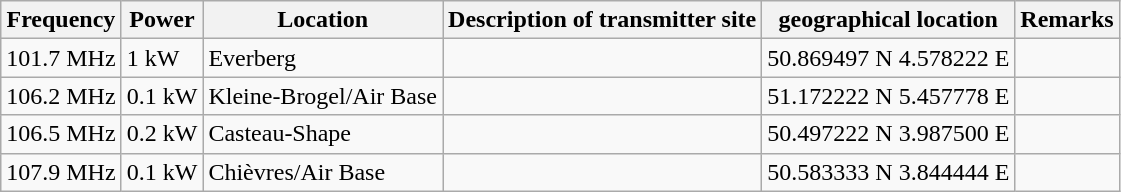<table class="wikitable sortable">
<tr>
<th>Frequency</th>
<th>Power</th>
<th>Location</th>
<th>Description of transmitter site</th>
<th>geographical location</th>
<th>Remarks</th>
</tr>
<tr>
<td>101.7 MHz</td>
<td>1 kW</td>
<td>Everberg</td>
<td></td>
<td>50.869497 N 4.578222 E</td>
<td></td>
</tr>
<tr>
<td>106.2 MHz</td>
<td>0.1 kW</td>
<td>Kleine-Brogel/Air Base</td>
<td></td>
<td>51.172222 N 5.457778 E</td>
<td></td>
</tr>
<tr>
<td>106.5 MHz</td>
<td>0.2 kW</td>
<td>Casteau-Shape</td>
<td></td>
<td>50.497222 N 3.987500 E</td>
<td></td>
</tr>
<tr>
<td>107.9 MHz</td>
<td>0.1 kW</td>
<td>Chièvres/Air Base</td>
<td></td>
<td>50.583333 N 3.844444 E</td>
<td></td>
</tr>
</table>
